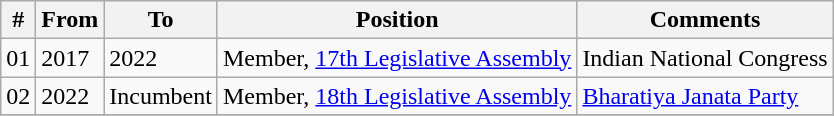<table class="wikitable sortable">
<tr>
<th>#</th>
<th>From</th>
<th>To</th>
<th>Position</th>
<th>Comments</th>
</tr>
<tr>
<td>01</td>
<td>2017</td>
<td>2022</td>
<td>Member, <a href='#'>17th Legislative Assembly</a></td>
<td>Indian National Congress</td>
</tr>
<tr>
<td>02</td>
<td>2022</td>
<td>Incumbent</td>
<td>Member, <a href='#'>18th Legislative Assembly</a></td>
<td><a href='#'>Bharatiya Janata Party</a></td>
</tr>
<tr>
</tr>
</table>
